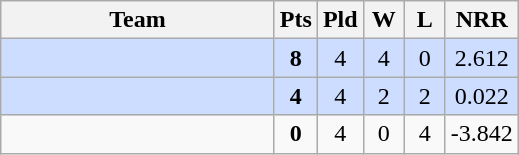<table class="wikitable" style="text-align:center;">
<tr>
<th width=175>Team</th>
<th width=20 abbr="Points">Pts</th>
<th width=20 abbr="Played">Pld</th>
<th width=20 abbr="Won">W</th>
<th width=20 abbr="Lost">L</th>
<th width=20 abbr="Net run rate">NRR</th>
</tr>
<tr style="background:#ccddff;">
<td style="text-align:left;"></td>
<td><strong>8</strong></td>
<td>4</td>
<td>4</td>
<td>0</td>
<td>2.612</td>
</tr>
<tr style="background:#ccddff;">
<td style="text-align:left;"></td>
<td><strong>4</strong></td>
<td>4</td>
<td>2</td>
<td>2</td>
<td>0.022</td>
</tr>
<tr style="background:#f9f9f9;">
<td style="text-align:left;"></td>
<td><strong>0</strong></td>
<td>4</td>
<td>0</td>
<td>4</td>
<td>-3.842</td>
</tr>
</table>
